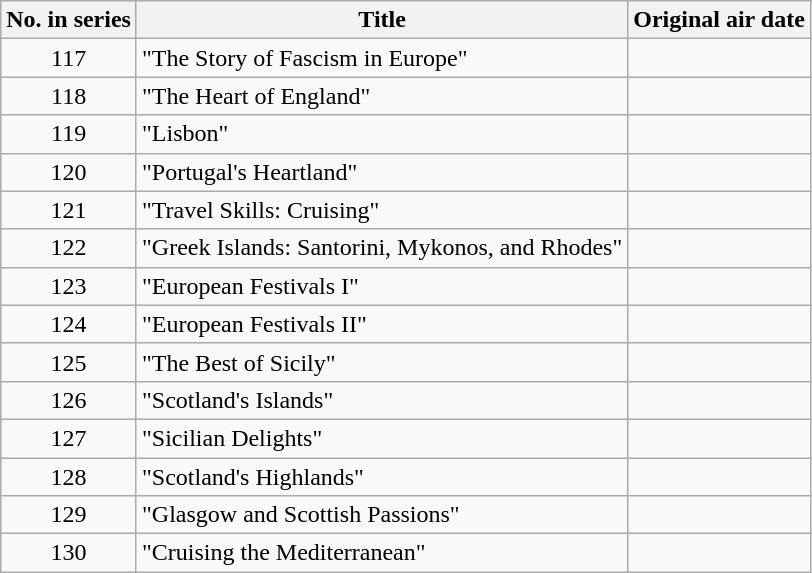<table class="wikitable plainrowheaders" style="text-align:center">
<tr>
<th scope="col">No. in series</th>
<th scope="col">Title</th>
<th scope="col">Original air date</th>
</tr>
<tr>
<td scope="row">117</td>
<td style="text-align:left">"The Story of Fascism in Europe"</td>
<td></td>
</tr>
<tr>
<td scope="row">118</td>
<td style="text-align:left">"The Heart of England"</td>
<td></td>
</tr>
<tr>
<td scope="row">119</td>
<td style="text-align:left">"Lisbon"</td>
<td></td>
</tr>
<tr>
<td scope="row">120</td>
<td style="text-align:left">"Portugal's Heartland"</td>
<td></td>
</tr>
<tr>
<td scope="row">121</td>
<td style="text-align:left">"Travel Skills: Cruising"</td>
<td></td>
</tr>
<tr>
<td scope="row">122</td>
<td style="text-align:left">"Greek Islands: Santorini, Mykonos, and Rhodes"</td>
<td></td>
</tr>
<tr>
<td scope="row">123</td>
<td style="text-align:left">"European Festivals I"</td>
<td></td>
</tr>
<tr>
<td scope="row">124</td>
<td style="text-align:left">"European Festivals II"</td>
<td></td>
</tr>
<tr>
<td scope="row">125</td>
<td style="text-align:left">"The Best of Sicily"</td>
<td></td>
</tr>
<tr>
<td scope="row">126</td>
<td style="text-align:left">"Scotland's Islands"</td>
<td></td>
</tr>
<tr>
<td scope="row">127</td>
<td style="text-align:left">"Sicilian Delights"</td>
<td></td>
</tr>
<tr>
<td scope="row">128</td>
<td style="text-align:left">"Scotland's Highlands"</td>
<td></td>
</tr>
<tr>
<td scope="row">129</td>
<td style="text-align:left">"Glasgow and Scottish Passions"</td>
<td></td>
</tr>
<tr>
<td scope="row">130</td>
<td style="text-align:left">"Cruising the Mediterranean"</td>
<td></td>
</tr>
</table>
